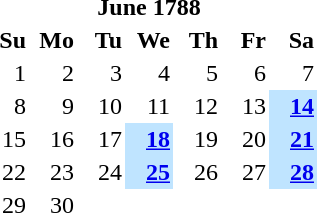<table class="toccolours" style="text-align:right;float:left;width:14em;margin-right:1em;" cellpadding=2 cellspacing=0>
<tr class="calendar-purple">
<td></td>
<th colspan="5" style="text-align: center;">June 1788</th>
<td></td>
</tr>
<tr class="calendar-purple" style="border: none;">
<th scope="col" width="14.2857%" title="Sunday">Su</th>
<th scope="col" width="14.2857%" title="Monday">Mo</th>
<th scope="col" width="14.2857%" title="Tuesday">Tu</th>
<th scope="col" width="14.2857%" title="Wednesday">We</th>
<th scope="col" width="14.2857%" title="Thursday">Th</th>
<th scope="col" width="14.2857%" title="Friday">Fr</th>
<th scope="col" width="14.2857%" title="Saturday">Sa</th>
</tr>
<tr>
</tr>
<tr>
<td>1</td>
<td>2</td>
<td>3</td>
<td>4</td>
<td>5</td>
<td>6</td>
<td>7</td>
</tr>
<tr>
<td>8</td>
<td>9</td>
<td>10</td>
<td>11</td>
<td>12</td>
<td>13</td>
<td style="background-color:#BFE4FF"><strong><a href='#'>14</a></strong></td>
</tr>
<tr>
<td>15</td>
<td>16</td>
<td>17</td>
<td style="background-color:#BFE4FF"><strong><a href='#'>18</a></strong></td>
<td>19</td>
<td>20</td>
<td style="background-color:#BFE4FF"><strong><a href='#'>21</a></strong></td>
</tr>
<tr>
<td>22</td>
<td>23</td>
<td>24</td>
<td style="background-color:#BFE4FF"><strong><a href='#'>25</a></strong></td>
<td>26</td>
<td>27</td>
<td style="background-color:#BFE4FF"><strong><a href='#'>28</a></strong></td>
</tr>
<tr>
<td>29</td>
<td>30</td>
<td></td>
<td colspan=4> </td>
</tr>
<tr>
<td colspan=7> </td>
</tr>
<tr class="calendar-purple">
</tr>
<tr class="calendar-purple">
</tr>
</table>
